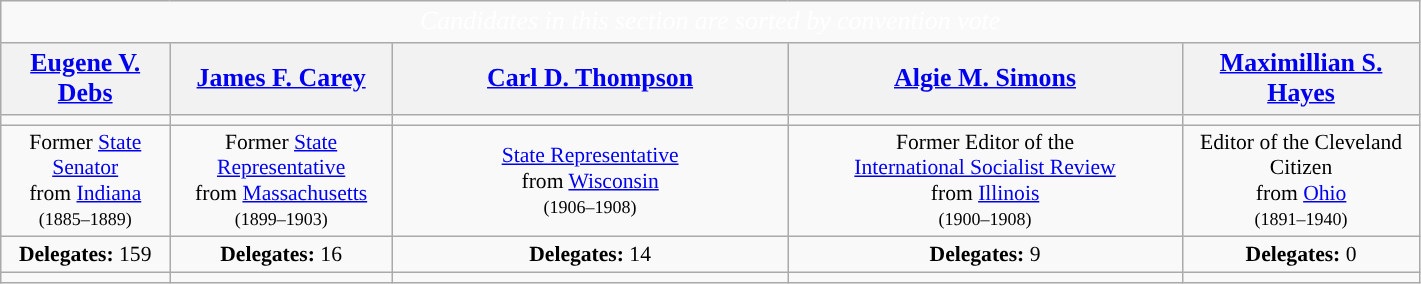<table class="wikitable" style="font-size:90%">
<tr>
<td colspan="5" style="text-align:center; width:938px; font-size:120%; color:white; background:"><em>Candidates in this section are sorted by convention vote</em></td>
</tr>
<tr>
<th scope="col" style="width:3em; font-size:120%;"><a href='#'>Eugene V. Debs</a></th>
<th scope="col" style="width:3em; font-size:120%;"><a href='#'>James F. Carey</a></th>
<th scope="col" style="width:9em; font-size:120%;"><a href='#'>Carl D. Thompson</a></th>
<th scope="col" style="width:9em; font-size:120%;"><a href='#'>Algie M. Simons</a></th>
<th scope="col" style="width:3em; font-size:120%;"><a href='#'>Maximillian S. Hayes</a></th>
</tr>
<tr>
<td></td>
<td></td>
<td></td>
<td></td>
<td></td>
</tr>
<tr style="text-align:center">
<td>Former <a href='#'>State Senator</a><br>from <a href='#'>Indiana</a><br><small>(1885–1889)</small></td>
<td>Former <a href='#'>State Representative</a><br>from <a href='#'>Massachusetts</a><br><small>(1899–1903)</small></td>
<td><a href='#'>State Representative</a><br>from <a href='#'>Wisconsin</a><br><small>(1906–1908)</small></td>
<td>Former Editor of the<br><a href='#'>International Socialist Review</a><br>from <a href='#'>Illinois</a><br><small>(1900–1908)</small></td>
<td>Editor of the Cleveland Citizen<br>from <a href='#'>Ohio</a><br><small>(1891–1940)</small></td>
</tr>
<tr style="text-align:center">
<td><strong>Delegates:</strong> 159</td>
<td><strong>Delegates:</strong> 16<br><strong></strong></td>
<td><strong>Delegates:</strong> 14</td>
<td><strong>Delegates:</strong> 9</td>
<td><strong>Delegates:</strong> 0<br><strong></strong></td>
</tr>
<tr style="text-align:center">
<td></td>
<td></td>
<td></td>
<td></td>
<td></td>
</tr>
</table>
